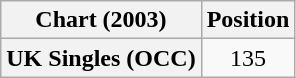<table class="wikitable plainrowheaders" style="text-align:center">
<tr>
<th>Chart (2003)</th>
<th>Position</th>
</tr>
<tr>
<th scope="row">UK Singles (OCC)</th>
<td>135</td>
</tr>
</table>
